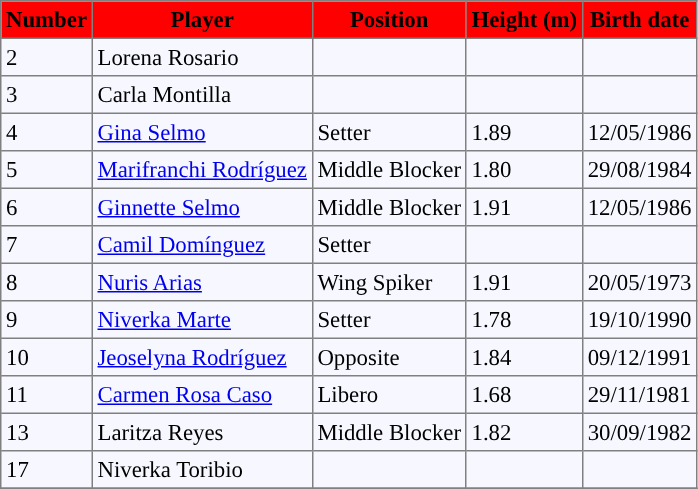<table bgcolor="#f7f8ff" cellpadding="3" cellspacing="0" border="1" style="font-size: 95%; border: gray solid 1px; border-collapse: collapse;">
<tr bgcolor="#ff0000">
<td align=center><strong>Number</strong></td>
<td align=center><strong>Player</strong></td>
<td align=center><strong>Position</strong></td>
<td align=center><strong>Height (m)</strong></td>
<td align=center><strong>Birth date</strong></td>
</tr>
<tr align=left>
<td>2</td>
<td> Lorena Rosario</td>
<td></td>
<td></td>
<td></td>
</tr>
<tr align="left">
<td>3</td>
<td> Carla Montilla</td>
<td></td>
<td></td>
<td></td>
</tr>
<tr align="left">
<td>4</td>
<td> <a href='#'>Gina Selmo</a></td>
<td>Setter</td>
<td>1.89</td>
<td>12/05/1986</td>
</tr>
<tr align="left">
<td>5</td>
<td> <a href='#'>Marifranchi Rodríguez</a></td>
<td>Middle Blocker</td>
<td>1.80</td>
<td>29/08/1984</td>
</tr>
<tr align="left">
<td>6</td>
<td>  <a href='#'>Ginnette Selmo</a></td>
<td>Middle Blocker</td>
<td>1.91</td>
<td>12/05/1986</td>
</tr>
<tr align="left">
<td>7</td>
<td> <a href='#'>Camil Domínguez</a></td>
<td>Setter</td>
<td></td>
<td></td>
</tr>
<tr align="left">
<td>8</td>
<td> <a href='#'>Nuris Arias</a></td>
<td>Wing Spiker</td>
<td>1.91</td>
<td>20/05/1973</td>
</tr>
<tr align="left">
<td>9</td>
<td> <a href='#'>Niverka Marte</a></td>
<td>Setter</td>
<td>1.78</td>
<td>19/10/1990</td>
</tr>
<tr align="left">
<td>10</td>
<td> <a href='#'>Jeoselyna Rodríguez</a></td>
<td>Opposite</td>
<td>1.84</td>
<td>09/12/1991</td>
</tr>
<tr align="left">
<td>11</td>
<td> <a href='#'>Carmen Rosa Caso</a></td>
<td>Libero</td>
<td>1.68</td>
<td>29/11/1981</td>
</tr>
<tr align="left">
<td>13</td>
<td> Laritza Reyes</td>
<td>Middle Blocker</td>
<td>1.82</td>
<td>30/09/1982</td>
</tr>
<tr align="left">
<td>17</td>
<td> Niverka Toribio</td>
<td></td>
<td></td>
<td></td>
</tr>
<tr align="left">
</tr>
</table>
